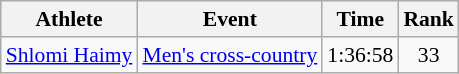<table class=wikitable style=font-size:90%;text-align:center>
<tr>
<th>Athlete</th>
<th>Event</th>
<th>Time</th>
<th>Rank</th>
</tr>
<tr>
<td align=left><a href='#'>Shlomi Haimy</a></td>
<td align=left><a href='#'>Men's cross-country</a></td>
<td>1:36:58</td>
<td>33</td>
</tr>
</table>
